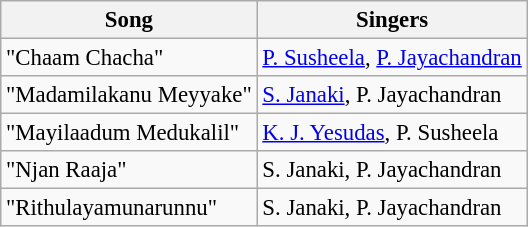<table class="wikitable" style="font-size:95%;">
<tr>
<th>Song</th>
<th>Singers</th>
</tr>
<tr>
<td>"Chaam Chacha"</td>
<td><a href='#'>P. Susheela</a>, <a href='#'>P. Jayachandran</a></td>
</tr>
<tr>
<td>"Madamilakanu Meyyake"</td>
<td><a href='#'>S. Janaki</a>, P. Jayachandran</td>
</tr>
<tr>
<td>"Mayilaadum Medukalil"</td>
<td><a href='#'>K. J. Yesudas</a>, P. Susheela</td>
</tr>
<tr>
<td>"Njan Raaja"</td>
<td>S. Janaki, P. Jayachandran</td>
</tr>
<tr>
<td>"Rithulayamunarunnu"</td>
<td>S. Janaki, P. Jayachandran</td>
</tr>
</table>
